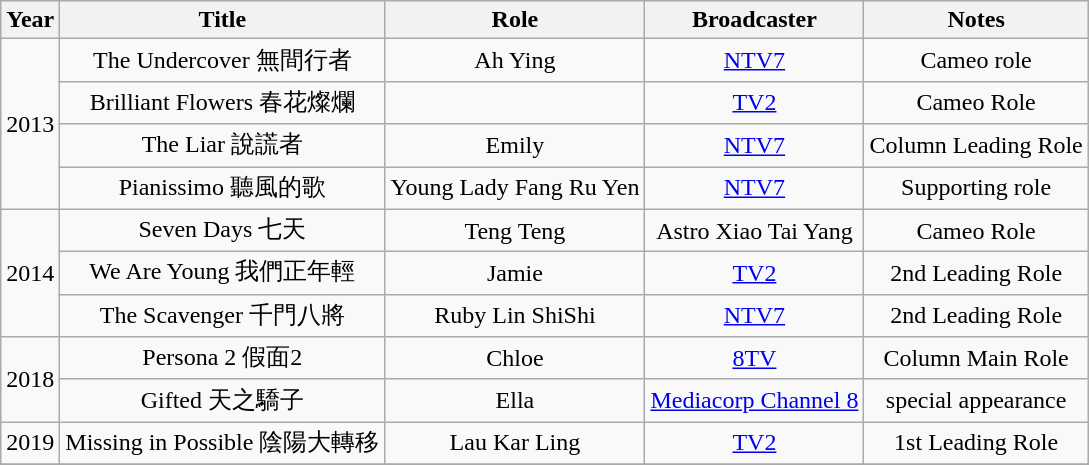<table class="wikitable sortable">
<tr>
<th>Year</th>
<th>Title</th>
<th>Role</th>
<th>Broadcaster</th>
<th class="unsortable">Notes</th>
</tr>
<tr align=center>
<td rowspan=4>2013</td>
<td>The Undercover 無間行者</td>
<td>Ah Ying</td>
<td><a href='#'>NTV7</a></td>
<td>Cameo role</td>
</tr>
<tr align=center>
<td>Brilliant Flowers 春花燦爛</td>
<td></td>
<td><a href='#'>TV2</a></td>
<td>Cameo Role</td>
</tr>
<tr align=center>
<td>The Liar 說謊者</td>
<td>Emily</td>
<td><a href='#'>NTV7</a></td>
<td>Column Leading Role</td>
</tr>
<tr align=center>
<td>Pianissimo 聽風的歌</td>
<td>Young Lady Fang Ru Yen</td>
<td><a href='#'>NTV7</a></td>
<td>Supporting role</td>
</tr>
<tr align=center>
<td rowspan=3>2014</td>
<td>Seven Days 七天</td>
<td>Teng Teng</td>
<td>Astro Xiao Tai Yang</td>
<td>Cameo Role</td>
</tr>
<tr align=center>
<td>We Are Young 我們正年輕</td>
<td>Jamie</td>
<td><a href='#'>TV2</a></td>
<td>2nd Leading Role</td>
</tr>
<tr align=center>
<td>The Scavenger 千門八將 </td>
<td>Ruby Lin ShiShi</td>
<td><a href='#'>NTV7</a></td>
<td>2nd Leading Role</td>
</tr>
<tr align=center>
<td rowspan=2>2018</td>
<td>Persona 2 假面2</td>
<td>Chloe</td>
<td><a href='#'>8TV</a></td>
<td>Column Main Role</td>
</tr>
<tr align=center>
<td>Gifted 天之驕子</td>
<td>Ella</td>
<td><a href='#'>Mediacorp Channel 8</a></td>
<td>special appearance</td>
</tr>
<tr align=center>
<td>2019</td>
<td>Missing in Possible 陰陽大轉移</td>
<td>Lau Kar Ling</td>
<td><a href='#'>TV2</a></td>
<td>1st Leading Role</td>
</tr>
<tr>
</tr>
</table>
